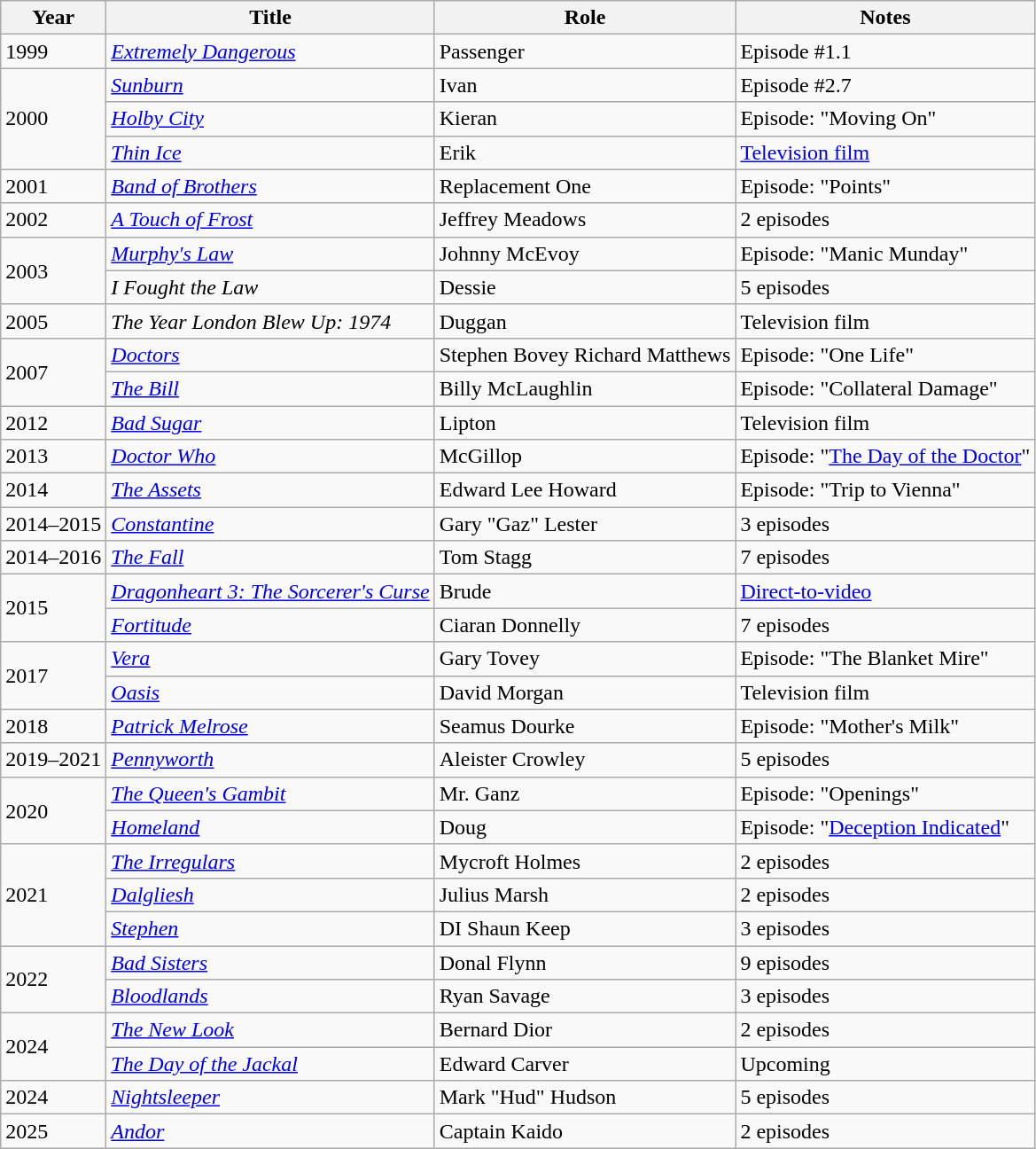<table class="wikitable sortable">
<tr>
<th>Year</th>
<th>Title</th>
<th>Role</th>
<th class="unsortable">Notes</th>
</tr>
<tr>
<td>1999</td>
<td><em><a href='#'>Extremely Dangerous</a></em></td>
<td>Passenger</td>
<td>Episode #1.1</td>
</tr>
<tr>
<td rowspan="3">2000</td>
<td><em><a href='#'>Sunburn</a></em></td>
<td>Ivan</td>
<td>Episode #2.7</td>
</tr>
<tr>
<td><em><a href='#'>Holby City</a></em></td>
<td>Kieran</td>
<td>Episode: "Moving On"</td>
</tr>
<tr>
<td><em><a href='#'>Thin Ice</a></em></td>
<td>Erik</td>
<td><a href='#'>Television film</a></td>
</tr>
<tr>
<td>2001</td>
<td><em><a href='#'>Band of Brothers</a></em></td>
<td>Replacement One</td>
<td>Episode: "Points"</td>
</tr>
<tr>
<td>2002</td>
<td><em><a href='#'>A Touch of Frost</a></em></td>
<td>Jeffrey Meadows</td>
<td>2 episodes</td>
</tr>
<tr>
<td rowspan="2">2003</td>
<td><em><a href='#'>Murphy's Law</a></em></td>
<td>Johnny McEvoy</td>
<td>Episode: "Manic Munday"</td>
</tr>
<tr>
<td><em>I Fought the Law</em></td>
<td>Dessie</td>
<td>5 episodes</td>
</tr>
<tr>
<td>2005</td>
<td><em>The Year London Blew Up: 1974</em></td>
<td>Duggan</td>
<td>Television film</td>
</tr>
<tr>
<td rowspan="2">2007</td>
<td><em><a href='#'>Doctors</a></em></td>
<td>Stephen Bovey Richard Matthews</td>
<td>Episode: "One Life"</td>
</tr>
<tr>
<td><em><a href='#'>The Bill</a></em></td>
<td>Billy McLaughlin</td>
<td>Episode: "Collateral Damage"</td>
</tr>
<tr>
<td>2012</td>
<td><em><a href='#'>Bad Sugar</a></em></td>
<td>Lipton</td>
<td>Television film</td>
</tr>
<tr>
<td>2013</td>
<td><em><a href='#'>Doctor Who</a></em></td>
<td>McGillop</td>
<td>Episode: "<a href='#'>The Day of the Doctor</a>"</td>
</tr>
<tr>
<td>2014</td>
<td><em><a href='#'>The Assets</a></em></td>
<td>Edward Lee Howard</td>
<td>Episode: "Trip to Vienna"</td>
</tr>
<tr>
<td>2014–2015</td>
<td><em><a href='#'>Constantine</a></em></td>
<td>Gary "Gaz" Lester</td>
<td>3 episodes</td>
</tr>
<tr>
<td>2014–2016</td>
<td><em><a href='#'>The Fall</a></em></td>
<td>Tom Stagg</td>
<td>7 episodes</td>
</tr>
<tr>
<td rowspan="2">2015</td>
<td><em><a href='#'>Dragonheart 3: The Sorcerer's Curse</a></em></td>
<td>Brude</td>
<td><a href='#'>Direct-to-video</a></td>
</tr>
<tr>
<td><em><a href='#'>Fortitude</a></em></td>
<td>Ciaran Donnelly</td>
<td>7 episodes</td>
</tr>
<tr>
<td rowspan="2">2017</td>
<td><em><a href='#'>Vera</a></em></td>
<td>Gary Tovey</td>
<td>Episode: "The Blanket Mire"</td>
</tr>
<tr>
<td><em><a href='#'>Oasis</a></em></td>
<td>David Morgan</td>
<td>Television film</td>
</tr>
<tr>
<td>2018</td>
<td><em><a href='#'>Patrick Melrose</a></em></td>
<td>Seamus Dourke</td>
<td>Episode: "Mother's Milk"</td>
</tr>
<tr>
<td>2019–2021</td>
<td><em><a href='#'>Pennyworth</a></em></td>
<td>Aleister Crowley</td>
<td>5 episodes</td>
</tr>
<tr>
<td rowspan="2">2020</td>
<td><em><a href='#'>The Queen's Gambit</a></em></td>
<td>Mr. Ganz</td>
<td>Episode: "Openings"</td>
</tr>
<tr>
<td><em><a href='#'>Homeland</a></em></td>
<td>Doug</td>
<td>Episode: "<a href='#'>Deception Indicated</a>"</td>
</tr>
<tr>
<td rowspan="3">2021</td>
<td><em><a href='#'>The Irregulars</a></em></td>
<td>Mycroft Holmes</td>
<td>2 episodes</td>
</tr>
<tr>
<td><em><a href='#'>Dalgliesh</a></em></td>
<td>Julius Marsh</td>
<td>2 episodes</td>
</tr>
<tr>
<td><em><a href='#'>Stephen</a></em></td>
<td>DI Shaun Keep</td>
<td>3 episodes</td>
</tr>
<tr>
<td rowspan="2">2022</td>
<td><em><a href='#'>Bad Sisters</a></em></td>
<td>Donal Flynn</td>
<td>9 episodes</td>
</tr>
<tr>
<td><em><a href='#'>Bloodlands</a></em></td>
<td>Ryan Savage</td>
<td>3 episodes</td>
</tr>
<tr>
<td rowspan="2">2024</td>
<td><em><a href='#'>The New Look</a></em></td>
<td>Bernard Dior</td>
<td>2 episodes</td>
</tr>
<tr>
<td><em><a href='#'>The Day of the Jackal</a></em></td>
<td>Edward Carver</td>
<td>Upcoming</td>
</tr>
<tr>
<td>2024</td>
<td><em><a href='#'>Nightsleeper</a></em></td>
<td>Mark "Hud" Hudson</td>
<td>5 episodes</td>
</tr>
<tr>
<td>2025</td>
<td><em><a href='#'>Andor</a></em></td>
<td>Captain Kaido</td>
<td>2 episodes</td>
</tr>
</table>
